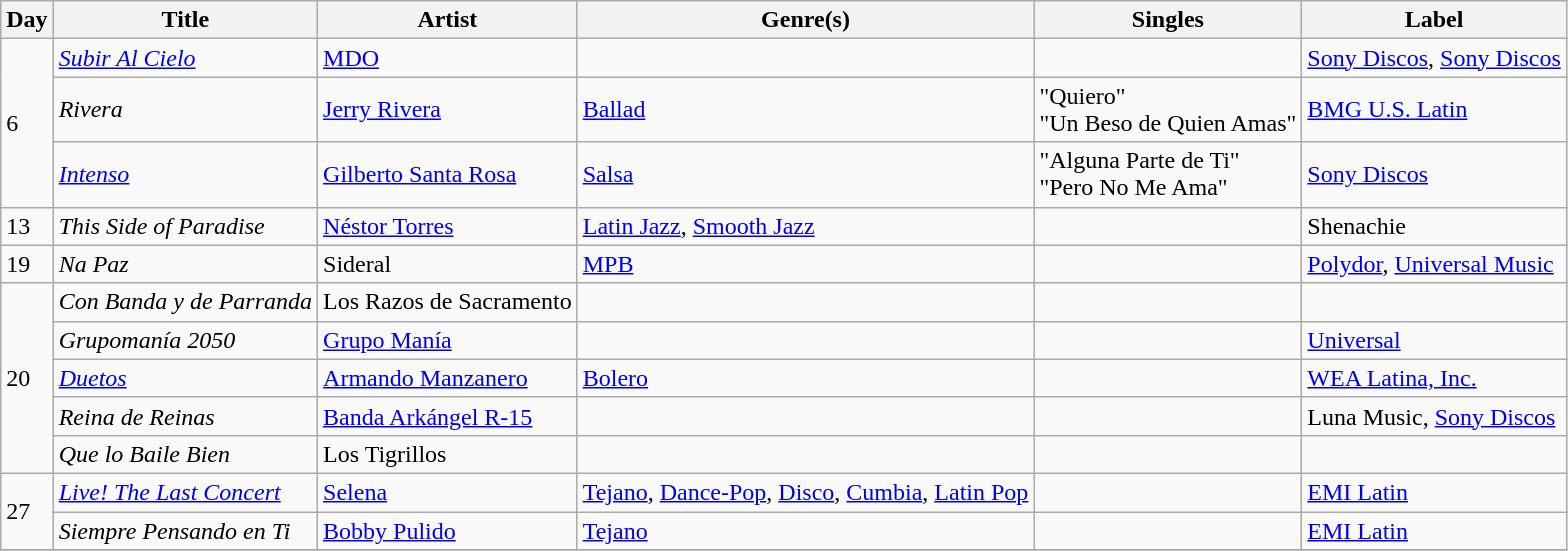<table class="wikitable sortable" style="text-align: left;">
<tr>
<th>Day</th>
<th>Title</th>
<th>Artist</th>
<th>Genre(s)</th>
<th>Singles</th>
<th>Label</th>
</tr>
<tr>
<td rowspan="3">6</td>
<td><em><a href='#'>Subir Al Cielo</a></em></td>
<td><a href='#'>MDO</a></td>
<td></td>
<td></td>
<td><a href='#'>Sony Discos</a>, <a href='#'>Sony Discos</a></td>
</tr>
<tr>
<td><em>Rivera</em></td>
<td><a href='#'>Jerry Rivera</a></td>
<td><a href='#'>Ballad</a></td>
<td>"Quiero"<br>"Un Beso de Quien Amas"</td>
<td><a href='#'>BMG U.S. Latin</a></td>
</tr>
<tr>
<td><em><a href='#'>Intenso</a></em></td>
<td><a href='#'>Gilberto Santa Rosa</a></td>
<td><a href='#'>Salsa</a></td>
<td>"Alguna Parte de Ti"<br>"Pero No Me Ama"</td>
<td><a href='#'>Sony Discos</a></td>
</tr>
<tr>
<td>13</td>
<td><em>This Side of Paradise</em></td>
<td><a href='#'>Néstor Torres</a></td>
<td><a href='#'>Latin Jazz</a>, <a href='#'>Smooth Jazz</a></td>
<td></td>
<td>Shenachie</td>
</tr>
<tr>
<td>19</td>
<td><em>Na Paz</em></td>
<td>Sideral</td>
<td><a href='#'>MPB</a></td>
<td></td>
<td><a href='#'>Polydor</a>, <a href='#'>Universal Music</a></td>
</tr>
<tr>
<td rowspan="5">20</td>
<td><em>Con Banda y de Parranda</em></td>
<td>Los Razos de Sacramento</td>
<td></td>
<td></td>
<td></td>
</tr>
<tr>
<td><em>Grupomanía 2050</em></td>
<td><a href='#'>Grupo Manía</a></td>
<td></td>
<td></td>
<td><a href='#'>Universal</a></td>
</tr>
<tr>
<td><em><a href='#'>Duetos</a></em></td>
<td><a href='#'>Armando Manzanero</a></td>
<td><a href='#'>Bolero</a></td>
<td></td>
<td><a href='#'>WEA Latina, Inc.</a></td>
</tr>
<tr>
<td><em>Reina de Reinas</em></td>
<td><a href='#'>Banda Arkángel R-15</a></td>
<td></td>
<td></td>
<td>Luna Music, <a href='#'>Sony Discos</a></td>
</tr>
<tr>
<td><em>Que lo Baile Bien</em></td>
<td>Los Tigrillos</td>
<td></td>
<td></td>
<td></td>
</tr>
<tr>
<td rowspan="2">27</td>
<td><em><a href='#'>Live! The Last Concert</a></em></td>
<td><a href='#'>Selena</a></td>
<td><a href='#'>Tejano</a>, <a href='#'>Dance-Pop</a>, <a href='#'>Disco</a>, <a href='#'>Cumbia</a>, <a href='#'>Latin Pop</a></td>
<td></td>
<td><a href='#'>EMI Latin</a></td>
</tr>
<tr>
<td><em>Siempre Pensando en Ti</em></td>
<td><a href='#'>Bobby Pulido</a></td>
<td><a href='#'>Tejano</a></td>
<td></td>
<td><a href='#'>EMI Latin</a></td>
</tr>
<tr>
</tr>
</table>
